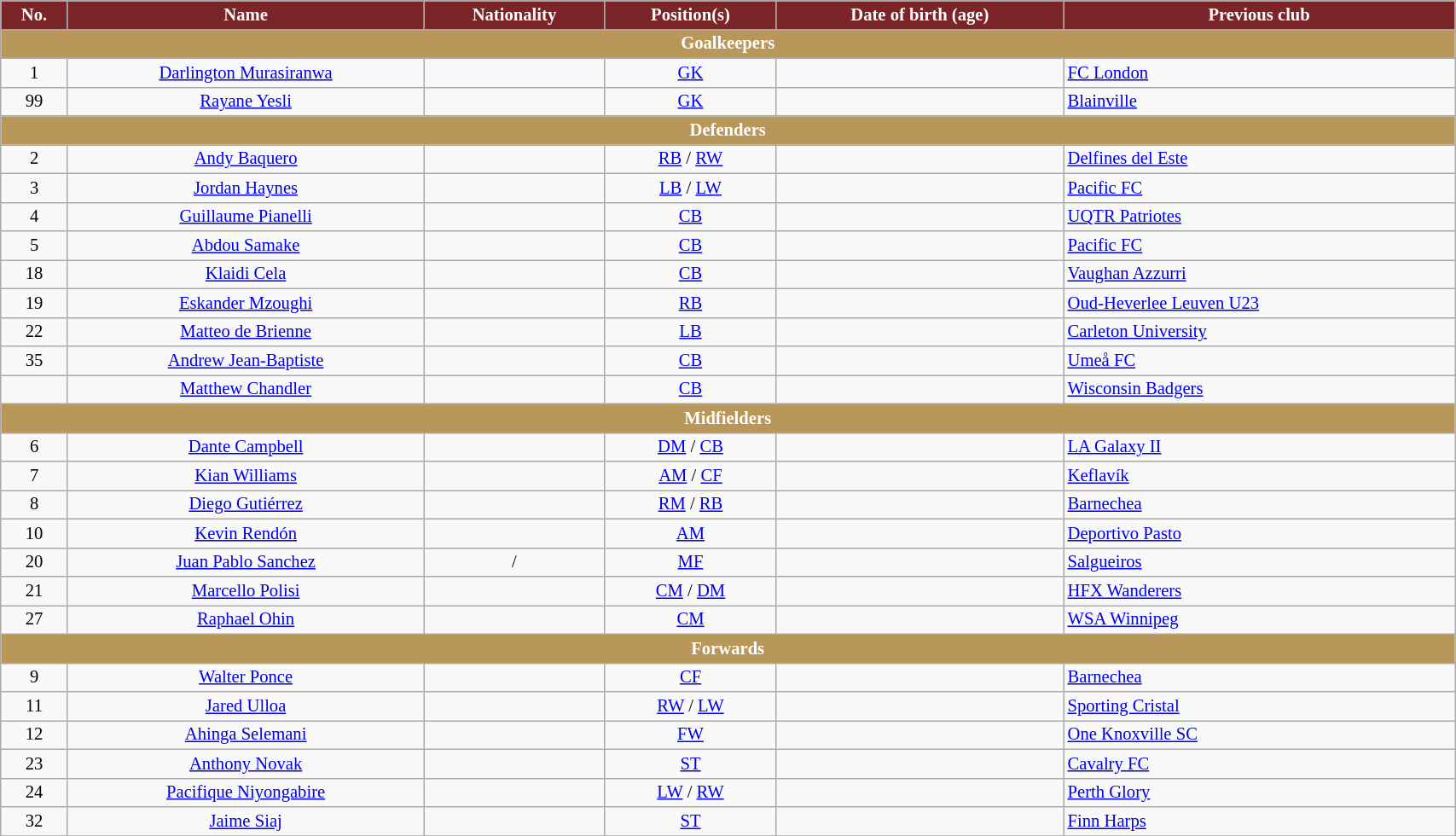<table class="wikitable" style="text-align:center; font-size:86%; width:90%;">
<tr>
<th style="background:#7c2529; color:white; text-align:center;">No.</th>
<th style="background:#7c2529; color:white; text-align:center;">Name</th>
<th style="background:#7c2529; color:white; text-align:center;">Nationality</th>
<th style="background:#7c2529; color:white; text-align:center;">Position(s)</th>
<th style="background:#7c2529; color:white; text-align:center;">Date of birth (age)</th>
<th style="background:#7c2529; color:white; text-align:center;">Previous club</th>
</tr>
<tr>
<th colspan="7" style="background:#b9975b; color:white; text-align:center;">Goalkeepers</th>
</tr>
<tr>
<td>1</td>
<td><a href='#'>Darlington Murasiranwa</a></td>
<td></td>
<td><a href='#'>GK</a></td>
<td></td>
<td align="left"> <a href='#'>FC London</a></td>
</tr>
<tr>
<td>99</td>
<td><a href='#'>Rayane Yesli</a></td>
<td></td>
<td><a href='#'>GK</a></td>
<td></td>
<td align="left"> <a href='#'>Blainville</a></td>
</tr>
<tr>
<th colspan="6" style="background:#b9975b; color:white; text-align:center;">Defenders</th>
</tr>
<tr>
<td>2</td>
<td><a href='#'>Andy Baquero</a></td>
<td></td>
<td><a href='#'>RB</a> / <a href='#'>RW</a></td>
<td></td>
<td align="left"> <a href='#'>Delfines del Este</a></td>
</tr>
<tr>
<td>3</td>
<td><a href='#'>Jordan Haynes</a></td>
<td></td>
<td><a href='#'>LB</a> / <a href='#'>LW</a></td>
<td></td>
<td align="left"> <a href='#'>Pacific FC</a></td>
</tr>
<tr>
<td>4</td>
<td><a href='#'>Guillaume Pianelli</a></td>
<td></td>
<td><a href='#'>CB</a></td>
<td></td>
<td align="left"> <a href='#'>UQTR Patriotes</a></td>
</tr>
<tr>
<td>5</td>
<td><a href='#'>Abdou Samake</a></td>
<td></td>
<td><a href='#'>CB</a></td>
<td></td>
<td align="left"> <a href='#'>Pacific FC</a></td>
</tr>
<tr>
<td>18</td>
<td><a href='#'>Klaidi Cela</a></td>
<td></td>
<td><a href='#'>CB</a></td>
<td></td>
<td align="left"> <a href='#'>Vaughan Azzurri</a></td>
</tr>
<tr>
<td>19</td>
<td><a href='#'>Eskander Mzoughi</a></td>
<td></td>
<td><a href='#'>RB</a></td>
<td></td>
<td align="left"> <a href='#'>Oud-Heverlee Leuven U23</a></td>
</tr>
<tr>
<td>22</td>
<td><a href='#'>Matteo de Brienne</a></td>
<td></td>
<td><a href='#'>LB</a></td>
<td></td>
<td align="left"> <a href='#'>Carleton University</a></td>
</tr>
<tr>
<td>35</td>
<td><a href='#'>Andrew Jean-Baptiste</a></td>
<td></td>
<td><a href='#'>CB</a></td>
<td></td>
<td align="left"> <a href='#'>Umeå FC</a></td>
</tr>
<tr>
<td></td>
<td><a href='#'>Matthew Chandler</a> </td>
<td></td>
<td><a href='#'>CB</a></td>
<td></td>
<td align="left"> <a href='#'>Wisconsin Badgers</a></td>
</tr>
<tr>
<th colspan="6" style="background:#b9975b; color:white; text-align:center;">Midfielders</th>
</tr>
<tr>
<td>6</td>
<td><a href='#'>Dante Campbell</a></td>
<td></td>
<td><a href='#'>DM</a> / <a href='#'>CB</a></td>
<td></td>
<td align="left"> <a href='#'>LA Galaxy II</a></td>
</tr>
<tr>
<td>7</td>
<td><a href='#'>Kian Williams</a></td>
<td></td>
<td><a href='#'>AM</a> / <a href='#'>CF</a></td>
<td></td>
<td align="left"> <a href='#'>Keflavík</a></td>
</tr>
<tr>
<td>8</td>
<td><a href='#'>Diego Gutiérrez</a></td>
<td></td>
<td><a href='#'>RM</a> /  <a href='#'>RB</a></td>
<td></td>
<td align="left"> <a href='#'>Barnechea</a></td>
</tr>
<tr>
<td>10</td>
<td><a href='#'>Kevin Rendón</a></td>
<td></td>
<td><a href='#'>AM</a></td>
<td></td>
<td align="left"> <a href='#'>Deportivo Pasto</a></td>
</tr>
<tr>
<td>20</td>
<td><a href='#'>Juan Pablo Sanchez</a></td>
<td> / </td>
<td><a href='#'>MF</a></td>
<td></td>
<td align="left"> <a href='#'>Salgueiros</a></td>
</tr>
<tr>
<td>21</td>
<td><a href='#'>Marcello Polisi</a></td>
<td></td>
<td><a href='#'>CM</a> / <a href='#'>DM</a></td>
<td></td>
<td align="left"> <a href='#'>HFX Wanderers</a></td>
</tr>
<tr>
<td>27</td>
<td><a href='#'>Raphael Ohin</a></td>
<td></td>
<td><a href='#'>CM</a></td>
<td></td>
<td align="left"> <a href='#'>WSA Winnipeg</a></td>
</tr>
<tr>
<th colspan="6" style="background:#b9975b; color:white; text-align:center;">Forwards</th>
</tr>
<tr>
<td>9</td>
<td><a href='#'>Walter Ponce</a></td>
<td></td>
<td><a href='#'>CF</a></td>
<td></td>
<td align="left"> <a href='#'>Barnechea</a></td>
</tr>
<tr>
<td>11</td>
<td><a href='#'>Jared Ulloa</a></td>
<td></td>
<td><a href='#'>RW</a> / <a href='#'>LW</a></td>
<td></td>
<td align="left"> <a href='#'>Sporting Cristal</a></td>
</tr>
<tr>
<td>12</td>
<td><a href='#'>Ahinga Selemani</a></td>
<td></td>
<td><a href='#'>FW</a></td>
<td></td>
<td align="left"> <a href='#'>One Knoxville SC</a></td>
</tr>
<tr>
<td>23</td>
<td><a href='#'>Anthony Novak</a></td>
<td></td>
<td><a href='#'>ST</a></td>
<td></td>
<td align="left"> <a href='#'>Cavalry FC</a></td>
</tr>
<tr>
<td>24</td>
<td><a href='#'>Pacifique Niyongabire</a></td>
<td></td>
<td><a href='#'>LW</a> / <a href='#'>RW</a></td>
<td></td>
<td align="left"> <a href='#'>Perth Glory</a></td>
</tr>
<tr>
<td>32</td>
<td><a href='#'>Jaime Siaj</a></td>
<td></td>
<td><a href='#'>ST</a></td>
<td></td>
<td align="left"> <a href='#'>Finn Harps</a></td>
</tr>
<tr>
</tr>
</table>
